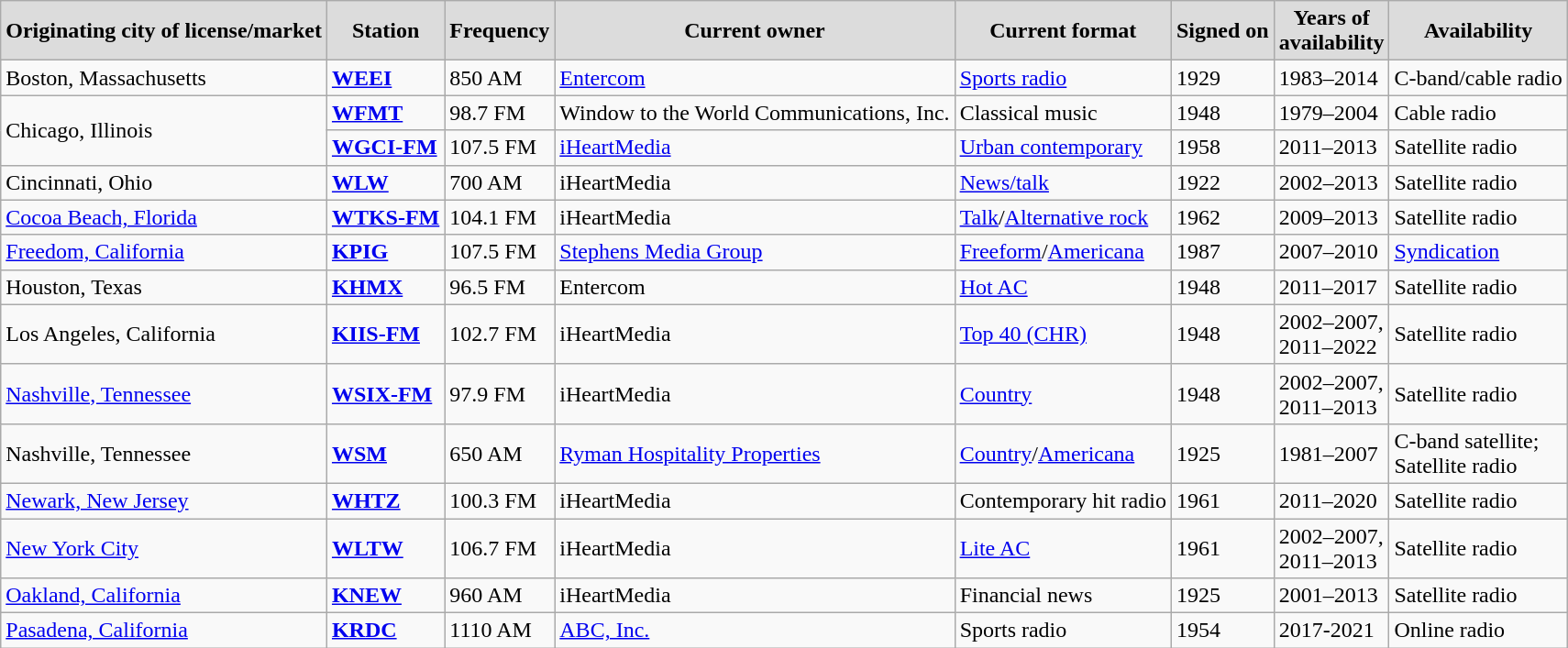<table class="wikitable sortable" style="margin: 2em 1em 1em 0; background: #f9f9f9; border: 1px #aaa solid; border-collapse: collapse">
<tr>
<th scope="col" style=background:#DCDCDC; color:#FFFFFF; border: 2px solid #D33A5D>Originating city of license/market</th>
<th scope="col" style=background:#DCDCDC; color:#FFFFFF; border: 2px solid #D33A5D>Station</th>
<th scope="col" style=background:#DCDCDC; color:#FFFFFF; border: 2px solid #D33A5D>Frequency</th>
<th scope="col" style=background:#DCDCDC; color:#FFFFFF; border: 2px solid #D33A5D>Current owner</th>
<th scope="col" style=background:#DCDCDC; color:#FFFFFF; border: 2px solid #D33A5D>Current format</th>
<th scope="col" style=background:#DCDCDC; color:#FFFFFF; border: 2px solid #D33A5D>Signed on</th>
<th scope="col" style=background:#DCDCDC; color:#FFFFFF; border: 2px solid #D33A5D>Years of<br>availability</th>
<th scope="col" style=background:#DCDCDC; color:#FFFFFF; border: 2px solid #D33A5D>Availability<br></th>
</tr>
<tr>
<td>Boston, Massachusetts</td>
<td><strong><a href='#'>WEEI</a></strong></td>
<td>850 AM</td>
<td><a href='#'>Entercom</a></td>
<td><a href='#'>Sports radio</a><br></td>
<td>1929</td>
<td>1983–2014</td>
<td>C-band/cable radio</td>
</tr>
<tr>
<td rowspan="2">Chicago, Illinois</td>
<td><strong><a href='#'>WFMT</a></strong></td>
<td>98.7 FM</td>
<td>Window to the World Communications, Inc.</td>
<td>Classical music</td>
<td>1948</td>
<td>1979–2004</td>
<td>Cable radio</td>
</tr>
<tr>
<td><strong><a href='#'>WGCI-FM</a></strong></td>
<td>107.5 FM</td>
<td><a href='#'>iHeartMedia</a></td>
<td><a href='#'>Urban contemporary</a></td>
<td>1958</td>
<td>2011–2013</td>
<td>Satellite radio<br></td>
</tr>
<tr>
<td>Cincinnati, Ohio</td>
<td><strong><a href='#'>WLW</a></strong></td>
<td>700 AM</td>
<td>iHeartMedia</td>
<td><a href='#'>News/talk</a></td>
<td>1922</td>
<td>2002–2013</td>
<td>Satellite radio </td>
</tr>
<tr>
<td><a href='#'>Cocoa Beach, Florida</a><br></td>
<td><strong><a href='#'>WTKS-FM</a></strong></td>
<td>104.1 FM</td>
<td>iHeartMedia</td>
<td><a href='#'>Talk</a>/<a href='#'>Alternative rock</a></td>
<td>1962</td>
<td>2009–2013</td>
<td>Satellite radio </td>
</tr>
<tr>
<td><a href='#'>Freedom, California</a><br></td>
<td><strong><a href='#'>KPIG</a></strong></td>
<td>107.5 FM</td>
<td><a href='#'>Stephens Media Group</a></td>
<td><a href='#'>Freeform</a>/<a href='#'>Americana</a></td>
<td>1987</td>
<td>2007–2010</td>
<td><a href='#'>Syndication</a> </td>
</tr>
<tr>
<td>Houston, Texas</td>
<td><strong><a href='#'>KHMX</a></strong></td>
<td>96.5 FM</td>
<td>Entercom</td>
<td><a href='#'>Hot AC</a></td>
<td>1948</td>
<td>2011–2017</td>
<td>Satellite radio </td>
</tr>
<tr>
<td>Los Angeles, California</td>
<td><strong><a href='#'>KIIS-FM</a></strong></td>
<td>102.7 FM</td>
<td>iHeartMedia</td>
<td><a href='#'>Top 40 (CHR)</a></td>
<td>1948</td>
<td>2002–2007,<br>2011–2022</td>
<td>Satellite radio </td>
</tr>
<tr>
<td><a href='#'>Nashville, Tennessee</a></td>
<td><strong><a href='#'>WSIX-FM</a></strong></td>
<td>97.9 FM</td>
<td>iHeartMedia</td>
<td><a href='#'>Country</a></td>
<td>1948</td>
<td>2002–2007,<br>2011–2013</td>
<td>Satellite radio </td>
</tr>
<tr>
<td>Nashville, Tennessee</td>
<td><strong><a href='#'>WSM</a></strong></td>
<td>650 AM</td>
<td><a href='#'>Ryman Hospitality Properties</a></td>
<td><a href='#'>Country</a>/<a href='#'>Americana</a></td>
<td>1925</td>
<td>1981–2007</td>
<td>C-band satellite;<br>Satellite radio </td>
</tr>
<tr>
<td><a href='#'>Newark, New Jersey</a><br></td>
<td><strong><a href='#'>WHTZ</a></strong></td>
<td>100.3 FM</td>
<td>iHeartMedia</td>
<td>Contemporary hit radio</td>
<td>1961</td>
<td>2011–2020</td>
<td>Satellite radio </td>
</tr>
<tr>
<td><a href='#'>New York City</a></td>
<td><strong><a href='#'>WLTW</a></strong></td>
<td>106.7 FM</td>
<td>iHeartMedia</td>
<td><a href='#'>Lite AC</a></td>
<td>1961</td>
<td>2002–2007,<br>2011–2013</td>
<td>Satellite radio </td>
</tr>
<tr>
<td><a href='#'>Oakland, California</a><br></td>
<td><strong><a href='#'>KNEW</a></strong></td>
<td>960 AM</td>
<td>iHeartMedia</td>
<td>Financial news<br></td>
<td>1925</td>
<td>2001–2013</td>
<td>Satellite radio </td>
</tr>
<tr>
<td><a href='#'>Pasadena, California</a><br></td>
<td><strong><a href='#'>KRDC</a></strong></td>
<td>1110 AM</td>
<td><a href='#'>ABC, Inc.</a><br></td>
<td>Sports radio<br></td>
<td>1954</td>
<td>2017-2021</td>
<td>Online radio </td>
</tr>
</table>
